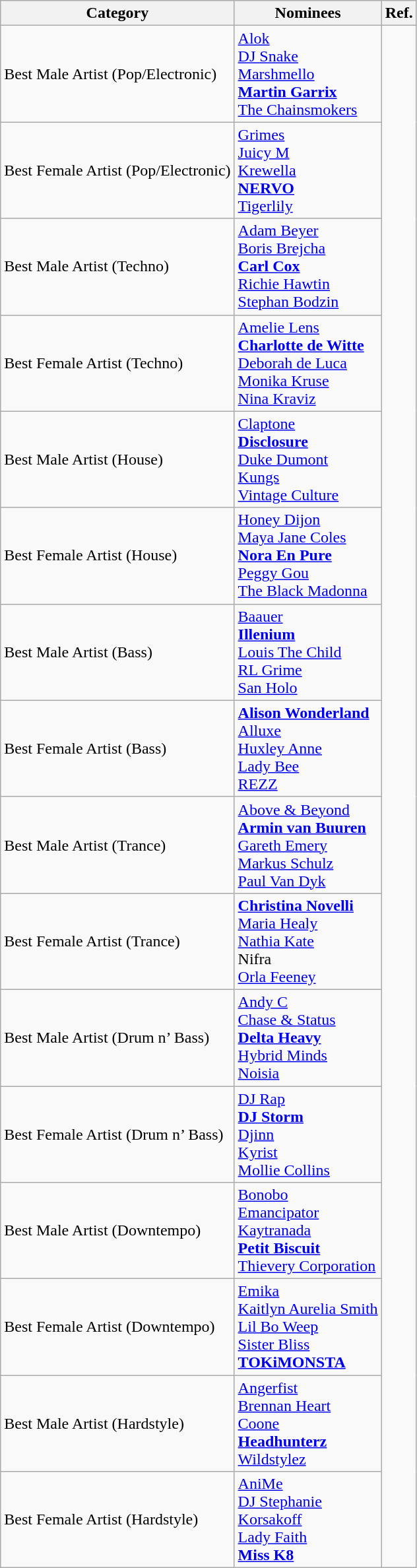<table class="wikitable">
<tr>
<th>Category</th>
<th>Nominees</th>
<th>Ref.</th>
</tr>
<tr>
<td>Best Male Artist (Pop/Electronic)</td>
<td><a href='#'>Alok</a><br><a href='#'>DJ Snake</a><br><a href='#'>Marshmello</a><br> <strong><a href='#'>Martin Garrix</a></strong><br><a href='#'>The Chainsmokers</a></td>
<td rowspan="16"></td>
</tr>
<tr>
<td>Best Female Artist (Pop/Electronic)</td>
<td><a href='#'>Grimes</a><br><a href='#'>Juicy M</a> <br><a href='#'>Krewella</a> <br> <strong><a href='#'>NERVO</a></strong><br><a href='#'>Tigerlily</a></td>
</tr>
<tr>
<td>Best Male Artist (Techno)</td>
<td><a href='#'>Adam Beyer</a> <br><a href='#'>Boris Brejcha</a> <br> <strong><a href='#'>Carl Cox</a></strong><br><a href='#'>Richie Hawtin</a><br><a href='#'>Stephan Bodzin</a></td>
</tr>
<tr>
<td>Best Female Artist (Techno)</td>
<td><a href='#'>Amelie Lens</a> <br> <strong><a href='#'>Charlotte de Witte</a></strong><br><a href='#'>Deborah de Luca</a><br><a href='#'>Monika Kruse</a><br><a href='#'>Nina Kraviz</a></td>
</tr>
<tr>
<td>Best Male Artist (House)</td>
<td><a href='#'>Claptone</a> <br> <strong><a href='#'>Disclosure</a></strong><br><a href='#'>Duke Dumont</a><br><a href='#'>Kungs</a><br><a href='#'>Vintage Culture</a></td>
</tr>
<tr>
<td>Best Female Artist (House)</td>
<td><a href='#'>Honey Dijon</a> <br><a href='#'>Maya Jane Coles</a> <br> <strong><a href='#'>Nora En Pure</a></strong><br><a href='#'>Peggy Gou</a> <br><a href='#'>The Black Madonna</a></td>
</tr>
<tr>
<td>Best Male Artist (Bass)</td>
<td><a href='#'>Baauer</a> <br> <strong><a href='#'>Illenium</a></strong><br><a href='#'>Louis The Child</a> <br><a href='#'>RL Grime</a> <br><a href='#'>San Holo</a></td>
</tr>
<tr>
<td>Best Female Artist (Bass)</td>
<td> <strong><a href='#'>Alison Wonderland</a> </strong><br><a href='#'>Alluxe</a> <br><a href='#'>Huxley Anne</a> <br><a href='#'>Lady Bee</a> <br><a href='#'>REZZ</a></td>
</tr>
<tr>
<td>Best Male Artist (Trance)</td>
<td><a href='#'>Above & Beyond</a><br> <strong><a href='#'>Armin van Buuren</a></strong><br><a href='#'>Gareth Emery</a><br><a href='#'>Markus Schulz</a><br><a href='#'>Paul Van Dyk</a></td>
</tr>
<tr>
<td>Best Female Artist (Trance)</td>
<td> <strong><a href='#'>Christina Novelli</a></strong><br><a href='#'>Maria Healy</a> <br><a href='#'>Nathia Kate</a> <br>Nifra <br><a href='#'>Orla Feeney</a></td>
</tr>
<tr>
<td>Best Male Artist (Drum n’ Bass)</td>
<td><a href='#'>Andy C</a><br><a href='#'>Chase & Status</a><br> <strong><a href='#'>Delta Heavy</a></strong><br><a href='#'>Hybrid Minds</a> <br><a href='#'>Noisia</a></td>
</tr>
<tr>
<td>Best Female Artist (Drum n’ Bass)</td>
<td><a href='#'>DJ Rap</a><br> <strong><a href='#'>DJ Storm</a></strong><br><a href='#'>Djinn</a><br><a href='#'>Kyrist</a> <br><a href='#'>Mollie Collins</a></td>
</tr>
<tr>
<td>Best Male Artist (Downtempo)</td>
<td><a href='#'>Bonobo</a><br><a href='#'>Emancipator</a><br><a href='#'>Kaytranada</a><br> <strong><a href='#'>Petit Biscuit</a></strong><br><a href='#'>Thievery Corporation</a></td>
</tr>
<tr>
<td>Best Female Artist (Downtempo)</td>
<td><a href='#'>Emika</a> <br><a href='#'>Kaitlyn Aurelia Smith</a><br><a href='#'>Lil Bo Weep</a><br><a href='#'>Sister Bliss</a><br> <strong><a href='#'>TOKiMONSTA</a></strong></td>
</tr>
<tr>
<td>Best Male Artist (Hardstyle)</td>
<td><a href='#'>Angerfist</a> <br><a href='#'>Brennan Heart</a><br><a href='#'>Coone</a><br> <strong><a href='#'>Headhunterz</a></strong><br><a href='#'>Wildstylez</a></td>
</tr>
<tr>
<td>Best Female Artist (Hardstyle)</td>
<td><a href='#'>AniMe</a> <br><a href='#'>DJ Stephanie</a> <br><a href='#'>Korsakoff</a> <br><a href='#'>Lady Faith</a> <br> <strong><a href='#'>Miss K8</a></strong></td>
</tr>
</table>
